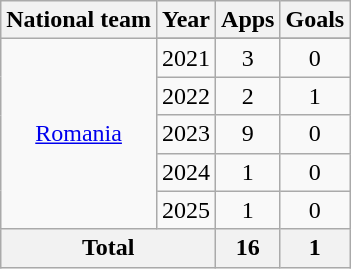<table class="wikitable" style="text-align: center;">
<tr>
<th>National team</th>
<th>Year</th>
<th>Apps</th>
<th>Goals</th>
</tr>
<tr>
<td rowspan="6"><a href='#'>Romania</a></td>
</tr>
<tr>
<td>2021</td>
<td>3</td>
<td>0</td>
</tr>
<tr>
<td>2022</td>
<td>2</td>
<td>1</td>
</tr>
<tr>
<td>2023</td>
<td>9</td>
<td>0</td>
</tr>
<tr>
<td>2024</td>
<td>1</td>
<td>0</td>
</tr>
<tr>
<td>2025</td>
<td>1</td>
<td>0</td>
</tr>
<tr>
<th colspan=2>Total</th>
<th>16</th>
<th>1</th>
</tr>
</table>
